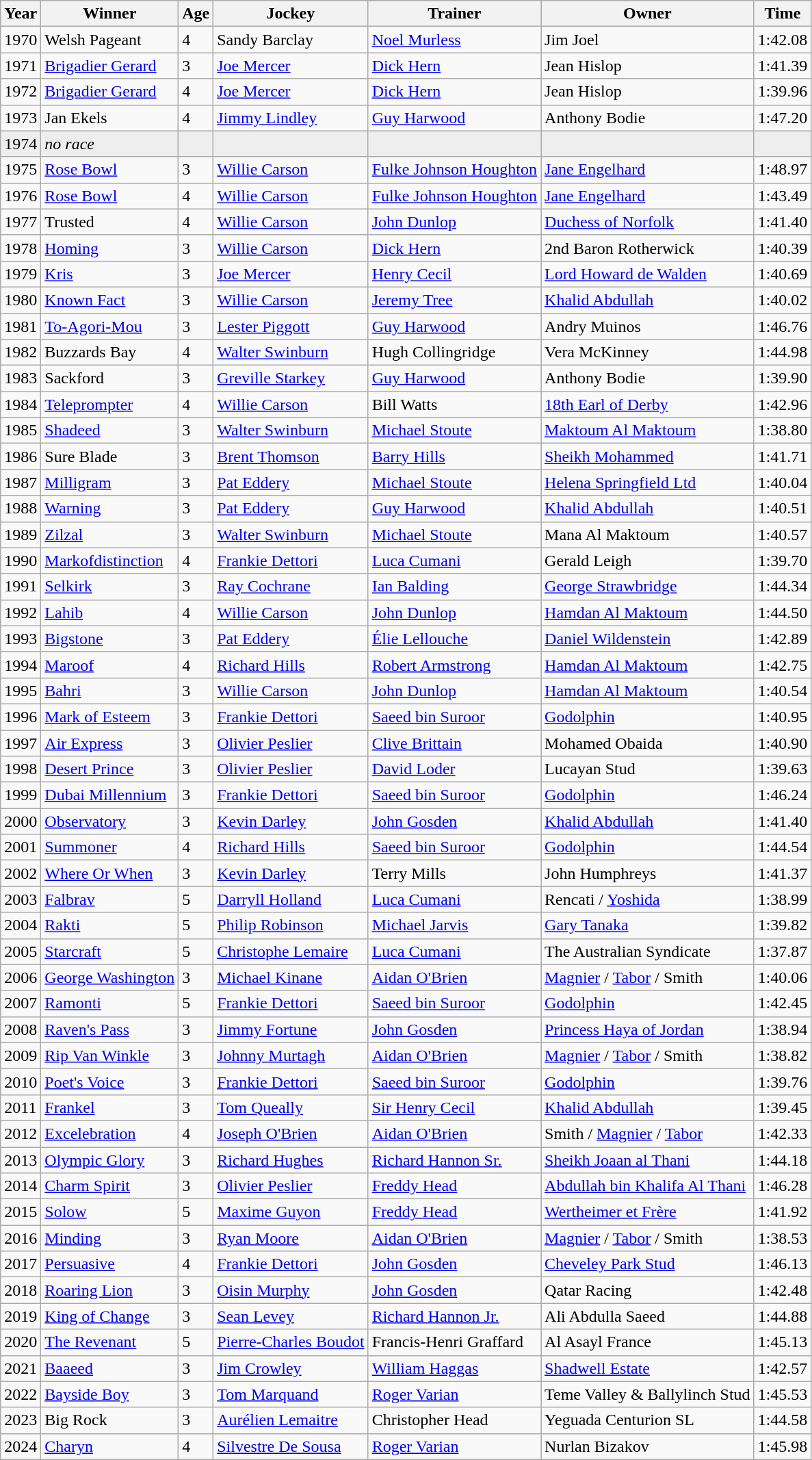<table class="wikitable sortable">
<tr>
<th>Year</th>
<th>Winner</th>
<th>Age</th>
<th>Jockey</th>
<th>Trainer</th>
<th>Owner</th>
<th>Time</th>
</tr>
<tr>
<td>1970</td>
<td>Welsh Pageant</td>
<td>4</td>
<td>Sandy Barclay</td>
<td><a href='#'>Noel Murless</a></td>
<td>Jim Joel</td>
<td>1:42.08</td>
</tr>
<tr>
<td>1971</td>
<td><a href='#'>Brigadier Gerard</a></td>
<td>3</td>
<td><a href='#'>Joe Mercer</a></td>
<td><a href='#'>Dick Hern</a></td>
<td>Jean Hislop</td>
<td>1:41.39</td>
</tr>
<tr>
<td>1972</td>
<td><a href='#'>Brigadier Gerard</a></td>
<td>4</td>
<td><a href='#'>Joe Mercer</a></td>
<td><a href='#'>Dick Hern</a></td>
<td>Jean Hislop</td>
<td>1:39.96</td>
</tr>
<tr>
<td>1973</td>
<td>Jan Ekels</td>
<td>4</td>
<td><a href='#'>Jimmy Lindley</a></td>
<td><a href='#'>Guy Harwood</a></td>
<td>Anthony Bodie</td>
<td>1:47.20</td>
</tr>
<tr bgcolor="#eeeeee">
<td>1974</td>
<td><em>no race</em> </td>
<td></td>
<td></td>
<td></td>
<td></td>
<td></td>
</tr>
<tr>
<td>1975</td>
<td><a href='#'>Rose Bowl</a></td>
<td>3</td>
<td><a href='#'>Willie Carson</a></td>
<td><a href='#'>Fulke Johnson Houghton</a></td>
<td><a href='#'>Jane Engelhard</a></td>
<td>1:48.97</td>
</tr>
<tr>
<td>1976</td>
<td><a href='#'>Rose Bowl</a></td>
<td>4</td>
<td><a href='#'>Willie Carson</a></td>
<td><a href='#'>Fulke Johnson Houghton</a></td>
<td><a href='#'>Jane Engelhard</a></td>
<td>1:43.49</td>
</tr>
<tr>
<td>1977</td>
<td>Trusted</td>
<td>4</td>
<td><a href='#'>Willie Carson</a></td>
<td><a href='#'>John Dunlop</a></td>
<td><a href='#'>Duchess of Norfolk</a></td>
<td>1:41.40</td>
</tr>
<tr>
<td>1978</td>
<td><a href='#'>Homing</a></td>
<td>3</td>
<td><a href='#'>Willie Carson</a></td>
<td><a href='#'>Dick Hern</a></td>
<td>2nd Baron Rotherwick</td>
<td>1:40.39</td>
</tr>
<tr>
<td>1979</td>
<td><a href='#'>Kris</a></td>
<td>3</td>
<td><a href='#'>Joe Mercer</a></td>
<td><a href='#'>Henry Cecil</a></td>
<td><a href='#'>Lord Howard de Walden</a></td>
<td>1:40.69</td>
</tr>
<tr>
<td>1980</td>
<td><a href='#'>Known Fact</a></td>
<td>3</td>
<td><a href='#'>Willie Carson</a></td>
<td><a href='#'>Jeremy Tree</a></td>
<td><a href='#'>Khalid Abdullah</a></td>
<td>1:40.02</td>
</tr>
<tr>
<td>1981</td>
<td><a href='#'>To-Agori-Mou</a></td>
<td>3</td>
<td><a href='#'>Lester Piggott</a></td>
<td><a href='#'>Guy Harwood</a></td>
<td>Andry Muinos</td>
<td>1:46.76</td>
</tr>
<tr>
<td>1982</td>
<td>Buzzards Bay</td>
<td>4</td>
<td><a href='#'>Walter Swinburn</a></td>
<td>Hugh Collingridge</td>
<td>Vera McKinney</td>
<td>1:44.98</td>
</tr>
<tr>
<td>1983</td>
<td>Sackford</td>
<td>3</td>
<td><a href='#'>Greville Starkey</a></td>
<td><a href='#'>Guy Harwood</a></td>
<td>Anthony Bodie</td>
<td>1:39.90</td>
</tr>
<tr>
<td>1984</td>
<td><a href='#'>Teleprompter</a></td>
<td>4</td>
<td><a href='#'>Willie Carson</a></td>
<td>Bill Watts</td>
<td><a href='#'>18th Earl of Derby</a></td>
<td>1:42.96</td>
</tr>
<tr>
<td>1985</td>
<td><a href='#'>Shadeed</a></td>
<td>3</td>
<td><a href='#'>Walter Swinburn</a></td>
<td><a href='#'>Michael Stoute</a></td>
<td><a href='#'>Maktoum Al Maktoum</a></td>
<td>1:38.80</td>
</tr>
<tr>
<td>1986</td>
<td>Sure Blade</td>
<td>3</td>
<td><a href='#'>Brent Thomson</a></td>
<td><a href='#'>Barry Hills</a></td>
<td><a href='#'>Sheikh Mohammed</a></td>
<td>1:41.71</td>
</tr>
<tr>
<td>1987</td>
<td><a href='#'>Milligram</a></td>
<td>3</td>
<td><a href='#'>Pat Eddery</a></td>
<td><a href='#'>Michael Stoute</a></td>
<td><a href='#'>Helena Springfield Ltd</a></td>
<td>1:40.04</td>
</tr>
<tr>
<td>1988</td>
<td><a href='#'>Warning</a></td>
<td>3</td>
<td><a href='#'>Pat Eddery</a></td>
<td><a href='#'>Guy Harwood</a></td>
<td><a href='#'>Khalid Abdullah</a></td>
<td>1:40.51</td>
</tr>
<tr>
<td>1989</td>
<td><a href='#'>Zilzal</a></td>
<td>3</td>
<td><a href='#'>Walter Swinburn</a></td>
<td><a href='#'>Michael Stoute</a></td>
<td>Mana Al Maktoum</td>
<td>1:40.57</td>
</tr>
<tr>
<td>1990</td>
<td><a href='#'>Markofdistinction</a></td>
<td>4</td>
<td><a href='#'>Frankie Dettori</a></td>
<td><a href='#'>Luca Cumani</a></td>
<td>Gerald Leigh</td>
<td>1:39.70</td>
</tr>
<tr>
<td>1991</td>
<td><a href='#'>Selkirk</a></td>
<td>3</td>
<td><a href='#'>Ray Cochrane</a></td>
<td><a href='#'>Ian Balding</a></td>
<td><a href='#'>George Strawbridge</a></td>
<td>1:44.34</td>
</tr>
<tr>
<td>1992</td>
<td><a href='#'>Lahib</a></td>
<td>4</td>
<td><a href='#'>Willie Carson</a></td>
<td><a href='#'>John Dunlop</a></td>
<td><a href='#'>Hamdan Al Maktoum</a></td>
<td>1:44.50</td>
</tr>
<tr>
<td>1993</td>
<td><a href='#'>Bigstone</a></td>
<td>3</td>
<td><a href='#'>Pat Eddery</a></td>
<td><a href='#'>Élie Lellouche</a></td>
<td><a href='#'>Daniel Wildenstein</a></td>
<td>1:42.89</td>
</tr>
<tr>
<td>1994</td>
<td><a href='#'>Maroof</a></td>
<td>4</td>
<td><a href='#'>Richard Hills</a></td>
<td><a href='#'>Robert Armstrong</a></td>
<td><a href='#'>Hamdan Al Maktoum</a></td>
<td>1:42.75</td>
</tr>
<tr>
<td>1995</td>
<td><a href='#'>Bahri</a></td>
<td>3</td>
<td><a href='#'>Willie Carson</a></td>
<td><a href='#'>John Dunlop</a></td>
<td><a href='#'>Hamdan Al Maktoum</a></td>
<td>1:40.54</td>
</tr>
<tr>
<td>1996</td>
<td><a href='#'>Mark of Esteem</a></td>
<td>3</td>
<td><a href='#'>Frankie Dettori</a></td>
<td><a href='#'>Saeed bin Suroor</a></td>
<td><a href='#'>Godolphin</a></td>
<td>1:40.95</td>
</tr>
<tr>
<td>1997</td>
<td><a href='#'>Air Express</a></td>
<td>3</td>
<td><a href='#'>Olivier Peslier</a></td>
<td><a href='#'>Clive Brittain</a></td>
<td>Mohamed Obaida</td>
<td>1:40.90</td>
</tr>
<tr>
<td>1998</td>
<td><a href='#'>Desert Prince</a></td>
<td>3</td>
<td><a href='#'>Olivier Peslier</a></td>
<td><a href='#'>David Loder</a></td>
<td>Lucayan Stud</td>
<td>1:39.63</td>
</tr>
<tr>
<td>1999</td>
<td><a href='#'>Dubai Millennium</a></td>
<td>3</td>
<td><a href='#'>Frankie Dettori</a></td>
<td><a href='#'>Saeed bin Suroor</a></td>
<td><a href='#'>Godolphin</a></td>
<td>1:46.24</td>
</tr>
<tr>
<td>2000</td>
<td><a href='#'>Observatory</a></td>
<td>3</td>
<td><a href='#'>Kevin Darley</a></td>
<td><a href='#'>John Gosden</a></td>
<td><a href='#'>Khalid Abdullah</a></td>
<td>1:41.40</td>
</tr>
<tr>
<td>2001</td>
<td><a href='#'>Summoner</a></td>
<td>4</td>
<td><a href='#'>Richard Hills</a></td>
<td><a href='#'>Saeed bin Suroor</a></td>
<td><a href='#'>Godolphin</a></td>
<td>1:44.54</td>
</tr>
<tr>
<td>2002</td>
<td><a href='#'>Where Or When</a></td>
<td>3</td>
<td><a href='#'>Kevin Darley</a></td>
<td>Terry Mills</td>
<td>John Humphreys</td>
<td>1:41.37</td>
</tr>
<tr>
<td>2003</td>
<td><a href='#'>Falbrav</a></td>
<td>5</td>
<td><a href='#'>Darryll Holland</a></td>
<td><a href='#'>Luca Cumani</a></td>
<td>Rencati  / <a href='#'>Yoshida</a></td>
<td>1:38.99</td>
</tr>
<tr>
<td>2004</td>
<td><a href='#'>Rakti</a></td>
<td>5</td>
<td><a href='#'>Philip Robinson</a></td>
<td><a href='#'>Michael Jarvis</a></td>
<td><a href='#'>Gary Tanaka</a></td>
<td>1:39.82</td>
</tr>
<tr>
<td>2005</td>
<td><a href='#'>Starcraft</a> </td>
<td>5</td>
<td><a href='#'>Christophe Lemaire</a></td>
<td><a href='#'>Luca Cumani</a></td>
<td>The Australian Syndicate</td>
<td>1:37.87</td>
</tr>
<tr>
<td>2006</td>
<td><a href='#'>George Washington</a></td>
<td>3</td>
<td><a href='#'>Michael Kinane</a></td>
<td><a href='#'>Aidan O'Brien</a></td>
<td><a href='#'>Magnier</a> / <a href='#'>Tabor</a> / Smith </td>
<td>1:40.06</td>
</tr>
<tr>
<td>2007</td>
<td><a href='#'>Ramonti</a></td>
<td>5</td>
<td><a href='#'>Frankie Dettori</a></td>
<td><a href='#'>Saeed bin Suroor</a></td>
<td><a href='#'>Godolphin</a></td>
<td>1:42.45</td>
</tr>
<tr>
<td>2008</td>
<td><a href='#'>Raven's Pass</a></td>
<td>3</td>
<td><a href='#'>Jimmy Fortune</a></td>
<td><a href='#'>John Gosden</a></td>
<td><a href='#'>Princess Haya of Jordan</a></td>
<td>1:38.94</td>
</tr>
<tr>
<td>2009</td>
<td><a href='#'>Rip Van Winkle</a></td>
<td>3</td>
<td><a href='#'>Johnny Murtagh</a></td>
<td><a href='#'>Aidan O'Brien</a></td>
<td><a href='#'>Magnier</a> / <a href='#'>Tabor</a> / Smith </td>
<td>1:38.82</td>
</tr>
<tr>
<td>2010</td>
<td><a href='#'>Poet's Voice</a></td>
<td>3</td>
<td><a href='#'>Frankie Dettori</a></td>
<td><a href='#'>Saeed bin Suroor</a></td>
<td><a href='#'>Godolphin</a></td>
<td>1:39.76</td>
</tr>
<tr>
<td>2011</td>
<td><a href='#'>Frankel</a></td>
<td>3</td>
<td><a href='#'>Tom Queally</a></td>
<td><a href='#'>Sir Henry Cecil</a></td>
<td><a href='#'>Khalid Abdullah</a></td>
<td>1:39.45</td>
</tr>
<tr>
<td>2012</td>
<td><a href='#'>Excelebration</a></td>
<td>4</td>
<td><a href='#'>Joseph O'Brien</a></td>
<td><a href='#'>Aidan O'Brien</a></td>
<td>Smith  / <a href='#'>Magnier</a> / <a href='#'>Tabor</a></td>
<td>1:42.33</td>
</tr>
<tr>
<td>2013</td>
<td><a href='#'>Olympic Glory</a></td>
<td>3</td>
<td><a href='#'>Richard Hughes</a></td>
<td><a href='#'>Richard Hannon Sr.</a></td>
<td><a href='#'>Sheikh Joaan al Thani</a></td>
<td>1:44.18</td>
</tr>
<tr>
<td>2014</td>
<td><a href='#'>Charm Spirit</a></td>
<td>3</td>
<td><a href='#'>Olivier Peslier</a></td>
<td><a href='#'>Freddy Head</a></td>
<td><a href='#'>Abdullah bin Khalifa Al Thani</a></td>
<td>1:46.28</td>
</tr>
<tr>
<td>2015</td>
<td><a href='#'>Solow</a></td>
<td>5</td>
<td><a href='#'>Maxime Guyon</a></td>
<td><a href='#'>Freddy Head</a></td>
<td><a href='#'>Wertheimer et Frère</a></td>
<td>1:41.92</td>
</tr>
<tr>
<td>2016</td>
<td><a href='#'>Minding</a></td>
<td>3</td>
<td><a href='#'>Ryan Moore</a></td>
<td><a href='#'>Aidan O'Brien</a></td>
<td><a href='#'>Magnier</a> / <a href='#'>Tabor</a> / Smith </td>
<td>1:38.53</td>
</tr>
<tr>
<td>2017</td>
<td><a href='#'>Persuasive</a></td>
<td>4</td>
<td><a href='#'>Frankie Dettori</a></td>
<td><a href='#'>John Gosden</a></td>
<td><a href='#'>Cheveley Park Stud</a></td>
<td>1:46.13</td>
</tr>
<tr>
<td>2018</td>
<td><a href='#'>Roaring Lion</a></td>
<td>3</td>
<td><a href='#'>Oisin Murphy</a></td>
<td><a href='#'>John Gosden</a></td>
<td>Qatar Racing</td>
<td>1:42.48</td>
</tr>
<tr>
<td>2019</td>
<td><a href='#'>King of Change</a></td>
<td>3</td>
<td><a href='#'>Sean Levey</a></td>
<td><a href='#'>Richard Hannon Jr.</a></td>
<td>Ali Abdulla Saeed</td>
<td>1:44.88</td>
</tr>
<tr>
<td>2020</td>
<td><a href='#'>The Revenant</a></td>
<td>5</td>
<td><a href='#'>Pierre-Charles Boudot</a></td>
<td>Francis-Henri Graffard</td>
<td>Al Asayl France</td>
<td>1:45.13</td>
</tr>
<tr>
<td>2021</td>
<td><a href='#'>Baaeed</a></td>
<td>3</td>
<td><a href='#'>Jim Crowley</a></td>
<td><a href='#'>William Haggas</a></td>
<td><a href='#'>Shadwell Estate</a></td>
<td>1:42.57</td>
</tr>
<tr>
<td>2022</td>
<td><a href='#'>Bayside Boy</a></td>
<td>3</td>
<td><a href='#'>Tom Marquand</a></td>
<td><a href='#'>Roger Varian</a></td>
<td>Teme Valley & Ballylinch Stud</td>
<td>1:45.53</td>
</tr>
<tr>
<td>2023</td>
<td>Big Rock</td>
<td>3</td>
<td><a href='#'>Aurélien Lemaitre</a></td>
<td>Christopher Head</td>
<td>Yeguada Centurion SL</td>
<td>1:44.58</td>
</tr>
<tr>
<td>2024</td>
<td><a href='#'>Charyn</a></td>
<td>4</td>
<td><a href='#'>Silvestre De Sousa</a></td>
<td><a href='#'>Roger Varian</a></td>
<td>Nurlan Bizakov</td>
<td>1:45.98</td>
</tr>
</table>
